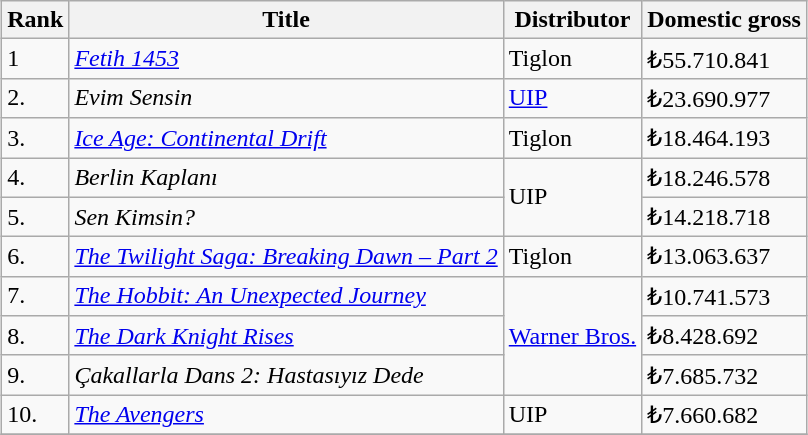<table class="wikitable sortable" style="margin:auto; margin:auto;">
<tr>
<th>Rank</th>
<th>Title</th>
<th>Distributor</th>
<th>Domestic gross</th>
</tr>
<tr>
<td>1</td>
<td><em><a href='#'>Fetih 1453</a></em></td>
<td>Tiglon</td>
<td>₺55.710.841</td>
</tr>
<tr>
<td>2.</td>
<td><em>Evim Sensin</em></td>
<td><a href='#'>UIP</a></td>
<td>₺23.690.977</td>
</tr>
<tr>
<td>3.</td>
<td><em><a href='#'>Ice Age: Continental Drift</a></em></td>
<td>Tiglon</td>
<td>₺18.464.193</td>
</tr>
<tr>
<td>4.</td>
<td><em>Berlin Kaplanı</em></td>
<td rowspan="2">UIP</td>
<td>₺18.246.578</td>
</tr>
<tr>
<td>5.</td>
<td><em>Sen Kimsin?</em></td>
<td>₺14.218.718</td>
</tr>
<tr>
<td>6.</td>
<td><em><a href='#'>The Twilight Saga: Breaking Dawn – Part 2</a></em></td>
<td>Tiglon</td>
<td>₺13.063.637</td>
</tr>
<tr>
<td>7.</td>
<td><em><a href='#'>The Hobbit: An Unexpected Journey</a></em></td>
<td rowspan="3"><a href='#'>Warner Bros.</a></td>
<td>₺10.741.573</td>
</tr>
<tr>
<td>8.</td>
<td><em><a href='#'>The Dark Knight Rises</a></em></td>
<td>₺8.428.692</td>
</tr>
<tr>
<td>9.</td>
<td><em>Çakallarla Dans 2: Hastasıyız Dede</em></td>
<td>₺7.685.732</td>
</tr>
<tr>
<td>10.</td>
<td><em><a href='#'>The Avengers</a></em></td>
<td>UIP</td>
<td>₺7.660.682</td>
</tr>
<tr>
</tr>
</table>
